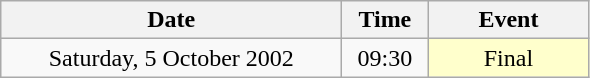<table class = "wikitable" style="text-align:center;">
<tr>
<th width=220>Date</th>
<th width=50>Time</th>
<th width=100>Event</th>
</tr>
<tr>
<td>Saturday, 5 October 2002</td>
<td>09:30</td>
<td bgcolor=ffffcc>Final</td>
</tr>
</table>
